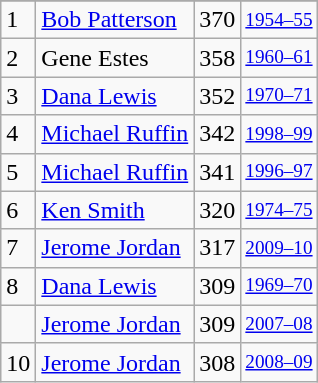<table class="wikitable">
<tr>
</tr>
<tr>
<td>1</td>
<td><a href='#'>Bob Patterson</a></td>
<td>370</td>
<td style="font-size:80%;"><a href='#'>1954–55</a></td>
</tr>
<tr>
<td>2</td>
<td>Gene Estes</td>
<td>358</td>
<td style="font-size:80%;"><a href='#'>1960–61</a></td>
</tr>
<tr>
<td>3</td>
<td><a href='#'>Dana Lewis</a></td>
<td>352</td>
<td style="font-size:80%;"><a href='#'>1970–71</a></td>
</tr>
<tr>
<td>4</td>
<td><a href='#'>Michael Ruffin</a></td>
<td>342</td>
<td style="font-size:80%;"><a href='#'>1998–99</a></td>
</tr>
<tr>
<td>5</td>
<td><a href='#'>Michael Ruffin</a></td>
<td>341</td>
<td style="font-size:80%;"><a href='#'>1996–97</a></td>
</tr>
<tr>
<td>6</td>
<td><a href='#'>Ken Smith</a></td>
<td>320</td>
<td style="font-size:80%;"><a href='#'>1974–75</a></td>
</tr>
<tr>
<td>7</td>
<td><a href='#'>Jerome Jordan</a></td>
<td>317</td>
<td style="font-size:80%;"><a href='#'>2009–10</a></td>
</tr>
<tr>
<td>8</td>
<td><a href='#'>Dana Lewis</a></td>
<td>309</td>
<td style="font-size:80%;"><a href='#'>1969–70</a></td>
</tr>
<tr>
<td></td>
<td><a href='#'>Jerome Jordan</a></td>
<td>309</td>
<td style="font-size:80%;"><a href='#'>2007–08</a></td>
</tr>
<tr>
<td>10</td>
<td><a href='#'>Jerome Jordan</a></td>
<td>308</td>
<td style="font-size:80%;"><a href='#'>2008–09</a></td>
</tr>
</table>
